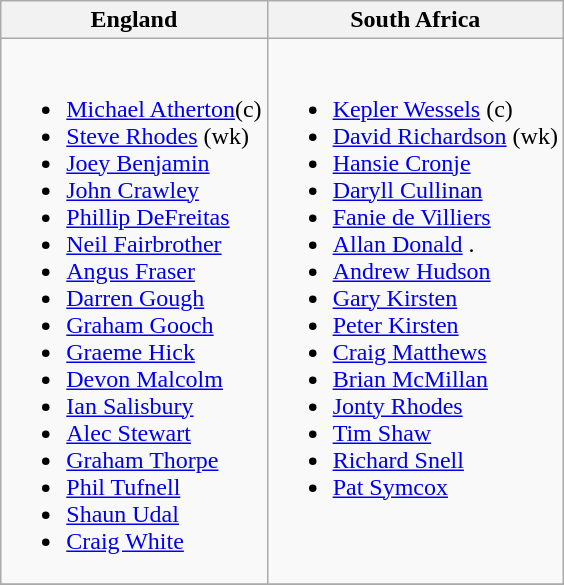<table class="wikitable">
<tr>
<th>England</th>
<th>South Africa</th>
</tr>
<tr valign="top">
<td><br><ul><li><a href='#'>Michael Atherton</a>(c)</li><li><a href='#'>Steve Rhodes</a> (wk)</li><li><a href='#'>Joey Benjamin</a></li><li><a href='#'>John Crawley</a></li><li><a href='#'>Phillip DeFreitas</a></li><li><a href='#'>Neil Fairbrother</a></li><li><a href='#'>Angus Fraser</a></li><li><a href='#'>Darren Gough</a></li><li><a href='#'>Graham Gooch</a></li><li><a href='#'>Graeme Hick</a></li><li><a href='#'>Devon Malcolm</a></li><li><a href='#'>Ian Salisbury</a></li><li><a href='#'>Alec Stewart</a></li><li><a href='#'>Graham Thorpe</a></li><li><a href='#'>Phil Tufnell</a></li><li><a href='#'>Shaun Udal</a></li><li><a href='#'>Craig White</a></li></ul></td>
<td><br><ul><li><a href='#'>Kepler Wessels</a> (c)</li><li><a href='#'>David Richardson</a> (wk)</li><li><a href='#'>Hansie Cronje</a></li><li><a href='#'>Daryll Cullinan</a></li><li><a href='#'>Fanie de Villiers</a></li><li><a href='#'>Allan Donald</a>                  .</li><li><a href='#'>Andrew Hudson</a></li><li><a href='#'>Gary Kirsten</a></li><li><a href='#'>Peter Kirsten</a></li><li><a href='#'>Craig Matthews</a></li><li><a href='#'>Brian McMillan</a></li><li><a href='#'>Jonty Rhodes</a></li><li><a href='#'>Tim Shaw</a></li><li><a href='#'>Richard Snell</a></li><li><a href='#'>Pat Symcox</a></li></ul></td>
</tr>
<tr>
</tr>
</table>
